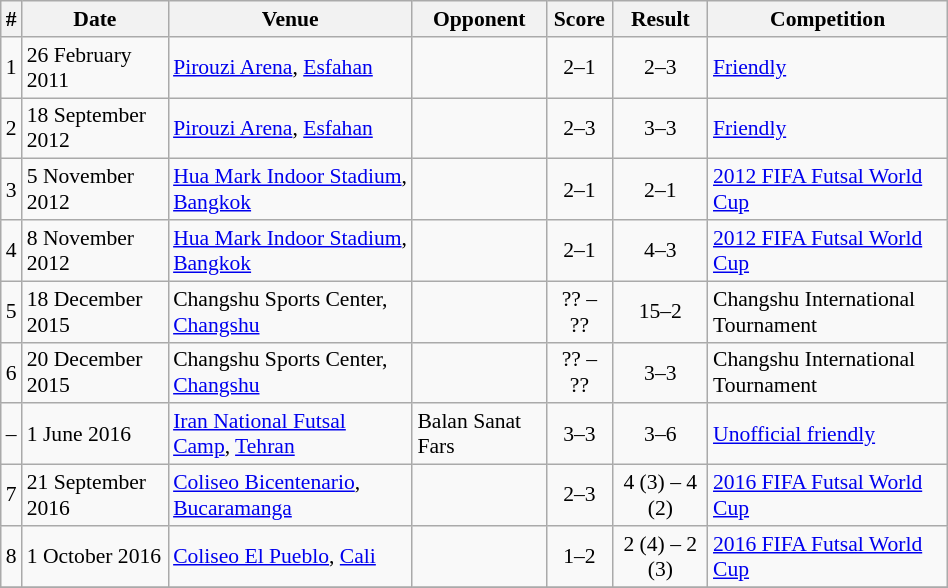<table class="wikitable"  style="font-size:90%; width:50%;">
<tr>
<th>#</th>
<th>Date</th>
<th>Venue</th>
<th>Opponent</th>
<th>Score</th>
<th>Result</th>
<th>Competition</th>
</tr>
<tr>
<td>1</td>
<td>26 February 2011</td>
<td> <a href='#'>Pirouzi Arena</a>, <a href='#'>Esfahan</a></td>
<td></td>
<td align=center>2–1</td>
<td align=center>2–3</td>
<td><a href='#'>Friendly</a></td>
</tr>
<tr>
<td>2</td>
<td>18 September 2012</td>
<td> <a href='#'>Pirouzi Arena</a>, <a href='#'>Esfahan</a></td>
<td></td>
<td align=center>2–3</td>
<td align=center>3–3</td>
<td><a href='#'>Friendly</a></td>
</tr>
<tr>
<td>3</td>
<td>5 November 2012</td>
<td> <a href='#'>Hua Mark Indoor Stadium</a>, <a href='#'>Bangkok</a></td>
<td></td>
<td align=center>2–1</td>
<td align=center>2–1</td>
<td><a href='#'>2012 FIFA Futsal World Cup</a></td>
</tr>
<tr>
<td>4</td>
<td>8 November 2012</td>
<td> <a href='#'>Hua Mark Indoor Stadium</a>, <a href='#'>Bangkok</a></td>
<td></td>
<td align=center>2–1</td>
<td align=center>4–3</td>
<td><a href='#'>2012 FIFA Futsal World Cup</a></td>
</tr>
<tr>
<td>5</td>
<td>18 December 2015</td>
<td> Changshu Sports Center, <a href='#'>Changshu</a></td>
<td></td>
<td align=center>?? – ??</td>
<td align=center>15–2</td>
<td>Changshu International Tournament</td>
</tr>
<tr>
<td>6</td>
<td>20 December 2015</td>
<td> Changshu Sports Center, <a href='#'>Changshu</a></td>
<td></td>
<td align=center>?? – ??</td>
<td align=center>3–3</td>
<td>Changshu International Tournament</td>
</tr>
<tr>
<td>–</td>
<td>1 June 2016</td>
<td> <a href='#'>Iran National Futsal Camp</a>, <a href='#'>Tehran</a></td>
<td>Balan Sanat Fars</td>
<td align=center>3–3</td>
<td align=center>3–6</td>
<td><a href='#'>Unofficial friendly</a></td>
</tr>
<tr>
<td>7</td>
<td>21 September 2016</td>
<td> <a href='#'>Coliseo Bicentenario</a>, <a href='#'>Bucaramanga</a></td>
<td></td>
<td align=center>2–3</td>
<td align=center>4 (3) – 4 (2)</td>
<td><a href='#'>2016 FIFA Futsal World Cup</a></td>
</tr>
<tr>
<td>8</td>
<td>1 October 2016</td>
<td> <a href='#'>Coliseo El Pueblo</a>, <a href='#'>Cali</a></td>
<td></td>
<td align=center>1–2</td>
<td align=center>2 (4) – 2 (3)</td>
<td><a href='#'>2016 FIFA Futsal World Cup</a></td>
</tr>
<tr>
</tr>
</table>
